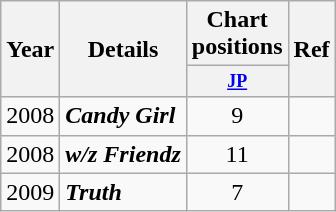<table class="wikitable">
<tr>
<th rowspan="2">Year</th>
<th rowspan="2">Details</th>
<th>Chart positions</th>
<th rowspan="2">Ref</th>
</tr>
<tr>
<th style="width:3em;font-size:75%;"><a href='#'>JP</a></th>
</tr>
<tr>
<td>2008</td>
<td><strong><em>Candy Girl</em></strong><br></td>
<td align="center">9</td>
<td></td>
</tr>
<tr>
<td>2008</td>
<td><strong><em>w/z Friendz</em></strong><br></td>
<td align="center">11</td>
<td></td>
</tr>
<tr>
<td>2009</td>
<td><strong><em>Truth</em></strong><br></td>
<td align="center">7</td>
<td></td>
</tr>
</table>
